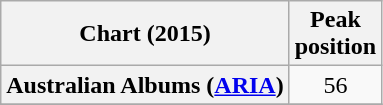<table class="wikitable sortable plainrowheaders" style="text-align:center">
<tr>
<th scope="col">Chart (2015)</th>
<th scope="col">Peak<br>position</th>
</tr>
<tr>
<th scope="row">Australian Albums (<a href='#'>ARIA</a>)</th>
<td>56</td>
</tr>
<tr>
</tr>
</table>
